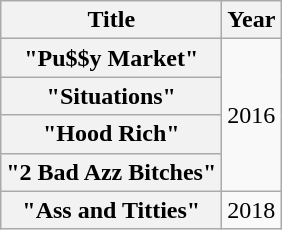<table class="wikitable plainrowheaders" style="text-align:center;">
<tr>
<th>Title</th>
<th>Year</th>
</tr>
<tr>
<th scope="row">"Pu$$y Market"<br></th>
<td rowspan="4">2016</td>
</tr>
<tr>
<th scope="row">"Situations"<br></th>
</tr>
<tr>
<th scope="row">"Hood Rich"<br></th>
</tr>
<tr>
<th scope="row">"2 Bad Azz Bitches"<br></th>
</tr>
<tr>
<th scope="row">"Ass and Titties"<br></th>
<td>2018</td>
</tr>
</table>
